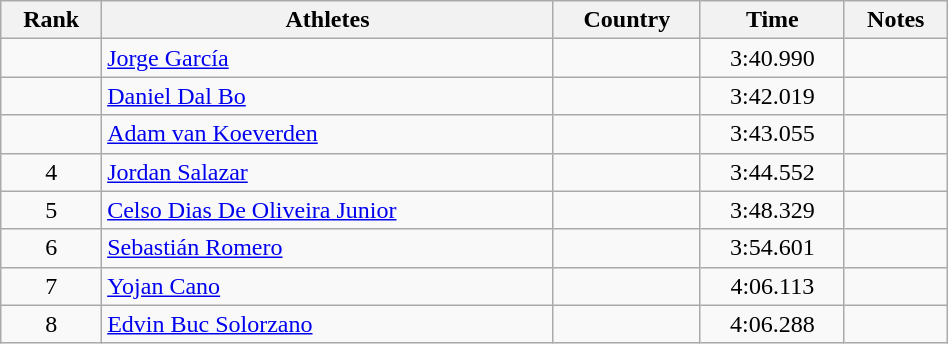<table class="wikitable" width=50% style="text-align:center">
<tr>
<th>Rank</th>
<th>Athletes</th>
<th>Country</th>
<th>Time</th>
<th>Notes</th>
</tr>
<tr>
<td></td>
<td align=left><a href='#'>Jorge García</a></td>
<td align=left></td>
<td>3:40.990</td>
<td></td>
</tr>
<tr>
<td></td>
<td align=left><a href='#'>Daniel Dal Bo</a></td>
<td align=left></td>
<td>3:42.019</td>
<td></td>
</tr>
<tr>
<td></td>
<td align=left><a href='#'>Adam van Koeverden</a></td>
<td align=left></td>
<td>3:43.055</td>
<td></td>
</tr>
<tr>
<td>4</td>
<td align=left><a href='#'>Jordan Salazar</a></td>
<td align=left></td>
<td>3:44.552</td>
<td></td>
</tr>
<tr>
<td>5</td>
<td align=left><a href='#'>Celso Dias De Oliveira Junior</a></td>
<td align=left></td>
<td>3:48.329</td>
<td></td>
</tr>
<tr>
<td>6</td>
<td align=left><a href='#'>Sebastián Romero</a></td>
<td align=left></td>
<td>3:54.601</td>
<td></td>
</tr>
<tr>
<td>7</td>
<td align=left><a href='#'>Yojan Cano</a></td>
<td align=left></td>
<td>4:06.113</td>
<td></td>
</tr>
<tr>
<td>8</td>
<td align=left><a href='#'>Edvin Buc Solorzano</a></td>
<td align=left></td>
<td>4:06.288</td>
<td></td>
</tr>
</table>
